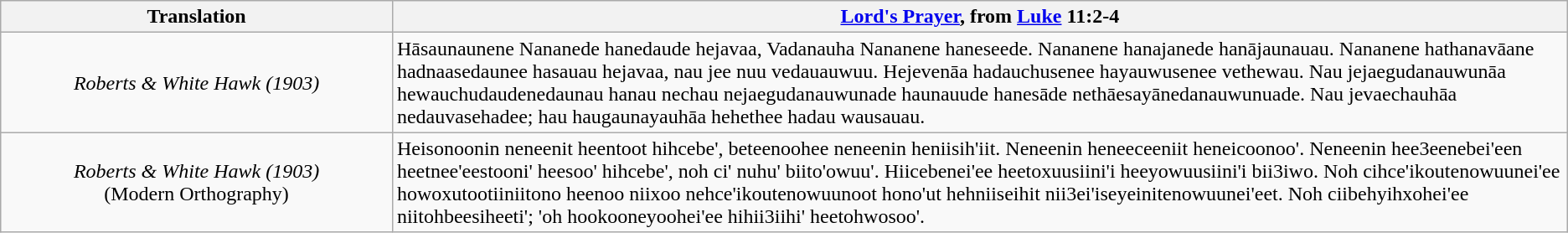<table class="wikitable">
<tr>
<th style="text-align:center; width:25%;">Translation</th>
<th><a href='#'>Lord's Prayer</a>, from <a href='#'>Luke</a> 11:2-4</th>
</tr>
<tr>
<td style="text-align:center;"><em>Roberts & White Hawk (1903)</em></td>
<td>Hāsaunaunene Nananede hanedaude hejavaa, Vadanauha Nananene haneseede. Nananene hanajanede hanājaunauau. Nananene hathanavāane hadnaasedaunee hasauau hejavaa, nau jee nuu vedauauwuu. Hejevenāa hadauchusenee hayauwusenee vethewau. Nau jejaegudanauwunāa hewauchudaudenedaunau hanau nechau nejaegudanauwunade haunauude hanesāde nethāesayānedanauwunuade. Nau jevaechauhāa nedauvasehadee; hau haugaunayauhāa hehethee hadau wausauau.</td>
</tr>
<tr>
<td style="text-align:center;"><em>Roberts & White Hawk (1903)</em><br>(Modern Orthography)</td>
<td>Heisonoonin neneenit heentoot hihcebe', beteenoohee neneenin heniisih'iit. Neneenin heneeceeniit heneicoonoo'. Neneenin hee3eenebei'een heetnee'eestooni' heesoo' hihcebe', noh ci' nuhu' biito'owuu'. Hiicebenei'ee heetoxuusiini'i heeyowuusiini'i bii3iwo. Noh cihce'ikoutenowuunei'ee howoxutootiiniitono heenoo niixoo nehce'ikoutenowuunoot hono'ut hehniiseihit nii3ei'iseyeinitenowuunei'eet. Noh ciibehyihxohei'ee niitohbeesiheeti'; 'oh hookooneyoohei'ee hihii3iihi' heetohwosoo'.</td>
</tr>
</table>
